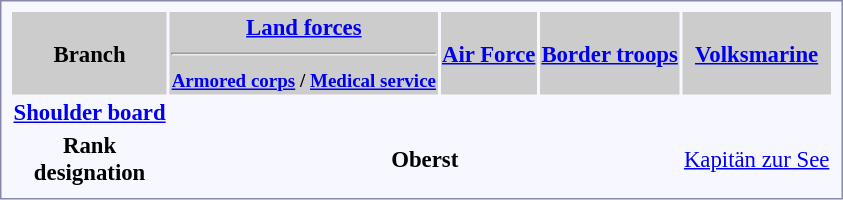<table style="border:1px solid #8888aa; background-color:#f7f8ff; padding:5px; font-size:95%; margin: 0px 12px 12px 0px;">
<tr bgcolor="#CCCCCC">
<th>Branch</th>
<th colspan="2"><a href='#'>Land forces</a><br><hr><small><a href='#'>Armored corps</a> / <a href='#'>Medical service</a></small></th>
<th><a href='#'>Air Force</a></th>
<th><a href='#'>Border troops</a></th>
<th colspan=2><a href='#'>Volksmarine</a></th>
</tr>
<tr style="text-align:center;">
<th><a href='#'>Shoulder board</a></th>
<td></td>
<td></td>
<td></td>
<td></td>
<td></td>
<td></td>
</tr>
<tr style="text-align:center;">
<th>Rank<br>designation</th>
<td colspan=4><strong>Oberst</strong></td>
<td colspan=2><a href='#'>Kapitän zur See</a></td>
</tr>
</table>
